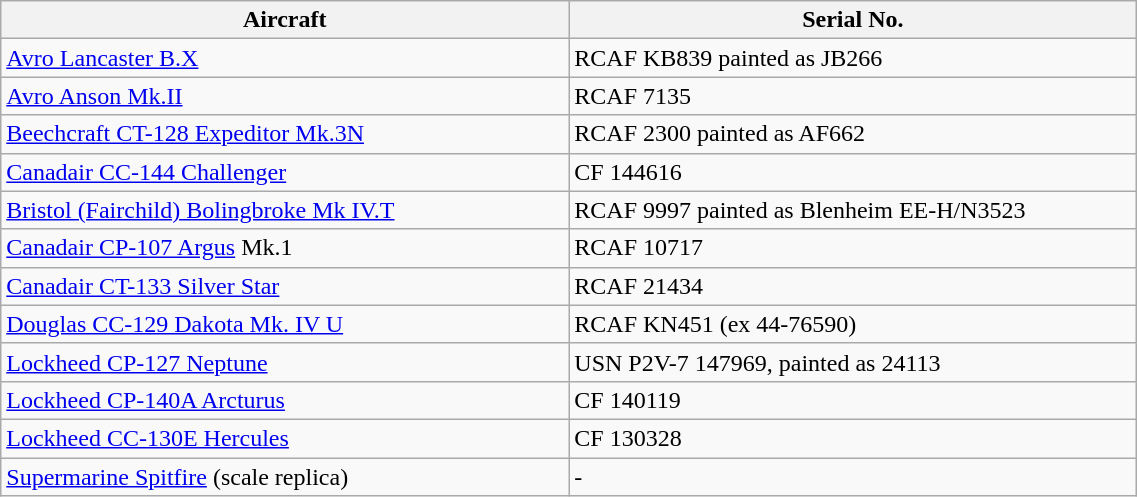<table class="wikitable" width=60%>
<tr>
<th width=50%>Aircraft</th>
<th>Serial No.</th>
</tr>
<tr>
<td><a href='#'>Avro Lancaster B.X</a></td>
<td>RCAF KB839 painted as JB266</td>
</tr>
<tr>
<td><a href='#'>Avro Anson Mk.II</a></td>
<td>RCAF 7135</td>
</tr>
<tr>
<td><a href='#'>Beechcraft CT-128 Expeditor Mk.3N</a></td>
<td>RCAF 2300 painted as AF662</td>
</tr>
<tr>
<td><a href='#'>Canadair CC-144 Challenger</a></td>
<td>CF 144616</td>
</tr>
<tr>
<td><a href='#'>Bristol (Fairchild) Bolingbroke Mk IV.T</a></td>
<td>RCAF 9997 painted as Blenheim EE-H/N3523</td>
</tr>
<tr>
<td><a href='#'>Canadair CP-107 Argus</a> Mk.1</td>
<td>RCAF 10717</td>
</tr>
<tr>
<td><a href='#'>Canadair CT-133 Silver Star</a></td>
<td>RCAF 21434</td>
</tr>
<tr>
<td><a href='#'>Douglas CC-129 Dakota Mk. IV U</a></td>
<td>RCAF KN451 (ex 44-76590)</td>
</tr>
<tr>
<td><a href='#'>Lockheed CP-127 Neptune</a></td>
<td>USN P2V-7 147969, painted as 24113</td>
</tr>
<tr>
<td><a href='#'>Lockheed CP-140A Arcturus</a></td>
<td>CF 140119</td>
</tr>
<tr>
<td><a href='#'>Lockheed CC-130E Hercules</a></td>
<td>CF 130328</td>
</tr>
<tr>
<td><a href='#'>Supermarine Spitfire</a> (scale replica)</td>
<td>-</td>
</tr>
</table>
